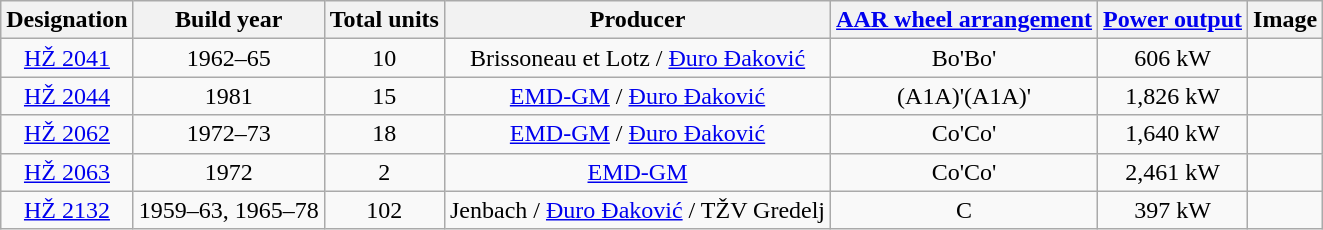<table class="wikitable sortable" style="text-align:center;">
<tr>
<th>Designation</th>
<th>Build year</th>
<th>Total units</th>
<th>Producer</th>
<th><a href='#'>AAR wheel arrangement</a></th>
<th><a href='#'>Power output</a></th>
<th class="unsortable">Image</th>
</tr>
<tr>
<td><a href='#'>HŽ 2041</a></td>
<td>1962–65</td>
<td>10</td>
<td>Brissoneau et Lotz / <a href='#'>Đuro Đaković</a></td>
<td>Bo'Bo'</td>
<td>606 kW</td>
<td></td>
</tr>
<tr>
<td><a href='#'>HŽ 2044</a></td>
<td>1981</td>
<td>15</td>
<td><a href='#'>EMD-GM</a> / <a href='#'>Đuro Đaković</a></td>
<td>(A1A)'(A1A)'</td>
<td>1,826 kW</td>
<td></td>
</tr>
<tr>
<td><a href='#'>HŽ 2062</a></td>
<td>1972–73</td>
<td>18</td>
<td><a href='#'>EMD-GM</a> / <a href='#'>Đuro Đaković</a></td>
<td>Co'Co'</td>
<td>1,640 kW</td>
<td></td>
</tr>
<tr>
<td><a href='#'>HŽ 2063</a></td>
<td>1972</td>
<td>2</td>
<td><a href='#'>EMD-GM</a></td>
<td>Co'Co'</td>
<td>2,461 kW</td>
<td></td>
</tr>
<tr>
<td><a href='#'>HŽ 2132</a></td>
<td>1959–63, 1965–78</td>
<td>102</td>
<td>Jenbach / <a href='#'>Đuro Đaković</a> / TŽV Gredelj</td>
<td>C</td>
<td>397 kW</td>
<td></td>
</tr>
</table>
